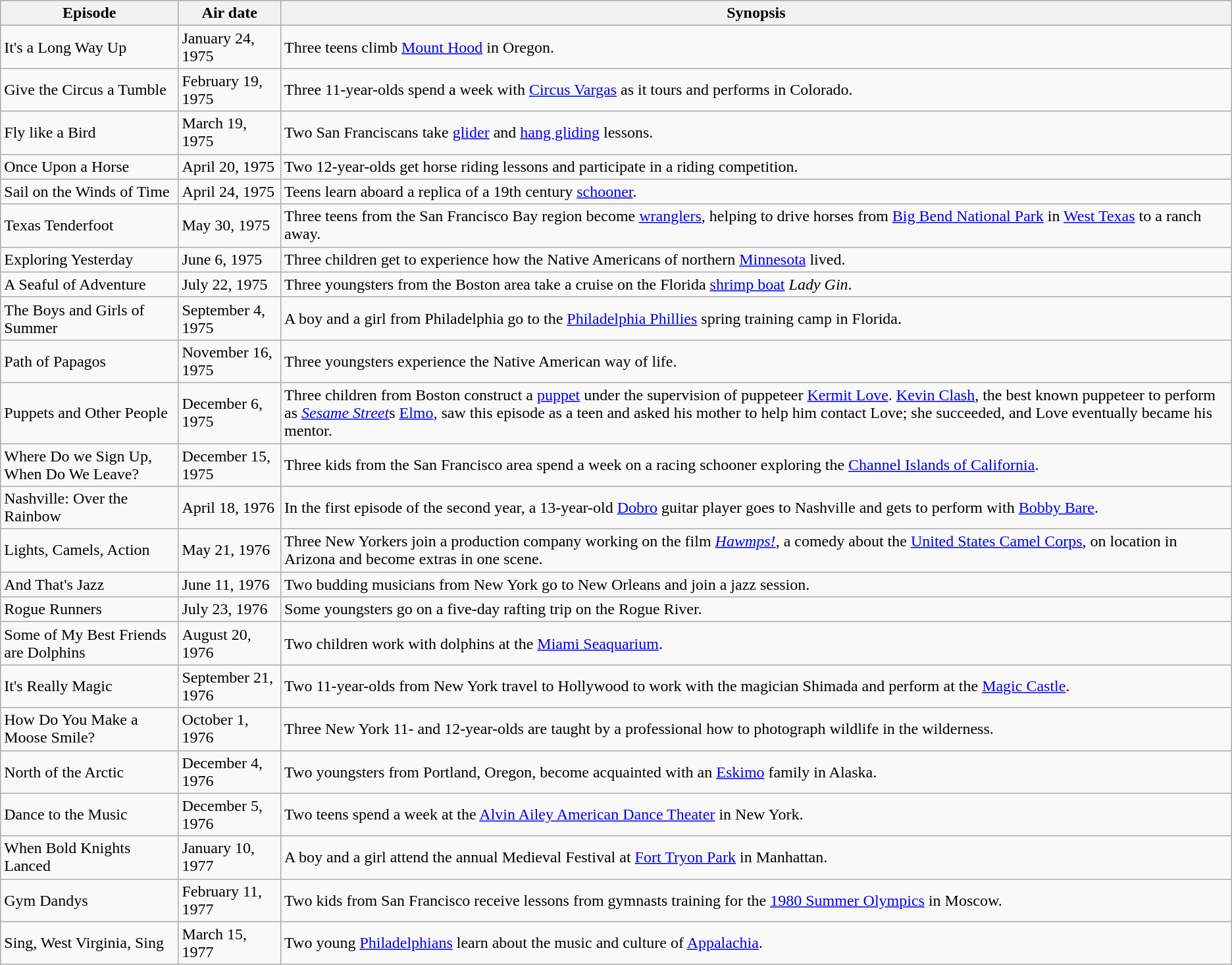<table class="wikitable">
<tr>
<th>Episode</th>
<th>Air date</th>
<th>Synopsis</th>
</tr>
<tr>
<td>It's a Long Way Up</td>
<td>January 24, 1975</td>
<td>Three teens climb <a href='#'>Mount Hood</a> in Oregon.</td>
</tr>
<tr>
<td>Give the Circus a Tumble</td>
<td>February 19, 1975</td>
<td>Three 11-year-olds spend a week with <a href='#'>Circus Vargas</a> as it tours and performs in Colorado.</td>
</tr>
<tr>
<td>Fly like a Bird</td>
<td>March 19, 1975</td>
<td>Two San Franciscans take <a href='#'>glider</a> and <a href='#'>hang gliding</a> lessons.</td>
</tr>
<tr>
<td>Once Upon a Horse</td>
<td>April 20, 1975</td>
<td>Two 12-year-olds get horse riding lessons and participate in a riding competition.</td>
</tr>
<tr>
<td>Sail on the Winds of Time</td>
<td>April 24, 1975</td>
<td>Teens learn aboard a replica of a 19th century <a href='#'>schooner</a>.</td>
</tr>
<tr>
<td>Texas Tenderfoot</td>
<td>May 30, 1975</td>
<td>Three teens from the San Francisco Bay region become <a href='#'>wranglers</a>, helping to drive horses from <a href='#'>Big Bend National Park</a> in <a href='#'>West Texas</a> to a ranch  away.</td>
</tr>
<tr>
<td>Exploring Yesterday</td>
<td>June 6, 1975</td>
<td>Three children get to experience how the Native Americans of northern <a href='#'>Minnesota</a> lived.</td>
</tr>
<tr>
<td>A Seaful of Adventure</td>
<td>July 22, 1975</td>
<td>Three youngsters from the Boston area take a cruise on the Florida <a href='#'>shrimp boat</a> <em>Lady Gin</em>.</td>
</tr>
<tr>
<td>The Boys and Girls of Summer</td>
<td>September 4, 1975</td>
<td>A boy and a girl from Philadelphia go to the <a href='#'>Philadelphia Phillies</a> spring training camp in Florida.</td>
</tr>
<tr>
<td>Path of Papagos</td>
<td>November 16, 1975</td>
<td>Three youngsters experience the Native American way of life.</td>
</tr>
<tr>
<td>Puppets and Other People</td>
<td>December 6, 1975</td>
<td>Three children from Boston construct a <a href='#'>puppet</a> under the supervision of puppeteer <a href='#'>Kermit Love</a>. <a href='#'>Kevin Clash</a>, the best known puppeteer to perform as <em><a href='#'>Sesame Street</a></em>s <a href='#'>Elmo</a>, saw this episode as a teen and asked his mother to help him contact Love; she succeeded, and Love eventually became his mentor.</td>
</tr>
<tr>
<td>Where Do we Sign Up, When Do We Leave?</td>
<td>December 15, 1975</td>
<td>Three kids from the San Francisco area spend a week on a racing schooner exploring the <a href='#'>Channel Islands of California</a>.</td>
</tr>
<tr>
<td>Nashville: Over the Rainbow</td>
<td>April 18, 1976</td>
<td>In the first episode of the second year, a 13-year-old <a href='#'>Dobro</a> guitar player goes to Nashville and gets to perform with <a href='#'>Bobby Bare</a>.</td>
</tr>
<tr>
<td>Lights, Camels, Action</td>
<td>May 21, 1976</td>
<td>Three New Yorkers join a production company working on the film <em><a href='#'>Hawmps!</a></em>, a comedy about the <a href='#'>United States Camel Corps</a>, on location in Arizona and become extras in one scene.</td>
</tr>
<tr>
<td>And That's Jazz</td>
<td>June 11, 1976</td>
<td>Two budding musicians from New York go to New Orleans and join a jazz session.</td>
</tr>
<tr>
<td>Rogue Runners</td>
<td>July 23, 1976</td>
<td>Some youngsters go on a five-day rafting trip on the Rogue River.</td>
</tr>
<tr>
<td>Some of My Best Friends are Dolphins</td>
<td>August 20, 1976</td>
<td>Two children work with dolphins at the <a href='#'>Miami Seaquarium</a>.</td>
</tr>
<tr>
<td>It's Really Magic</td>
<td>September 21, 1976</td>
<td>Two 11-year-olds from New York travel to Hollywood to work with the magician Shimada and perform at the <a href='#'>Magic Castle</a>.</td>
</tr>
<tr>
<td>How Do You Make a Moose Smile?</td>
<td>October 1, 1976</td>
<td>Three New York 11- and 12-year-olds are taught by a professional how to photograph wildlife in the wilderness.</td>
</tr>
<tr>
<td>North of the Arctic</td>
<td>December 4, 1976</td>
<td>Two youngsters from Portland, Oregon, become acquainted with an <a href='#'>Eskimo</a> family in Alaska.</td>
</tr>
<tr>
<td>Dance to the Music</td>
<td>December 5, 1976</td>
<td>Two teens spend a week at the <a href='#'>Alvin Ailey American Dance Theater</a> in New York.</td>
</tr>
<tr>
<td>When Bold Knights Lanced</td>
<td>January 10, 1977</td>
<td>A boy and a girl attend the annual Medieval Festival at <a href='#'>Fort Tryon Park</a> in Manhattan.</td>
</tr>
<tr>
<td>Gym Dandys</td>
<td>February 11, 1977</td>
<td>Two kids from San Francisco receive lessons from gymnasts training for the <a href='#'>1980 Summer Olympics</a> in Moscow.</td>
</tr>
<tr>
<td>Sing, West Virginia, Sing</td>
<td>March 15, 1977</td>
<td>Two young <a href='#'>Philadelphians</a> learn about the music and culture of <a href='#'>Appalachia</a>.</td>
</tr>
</table>
